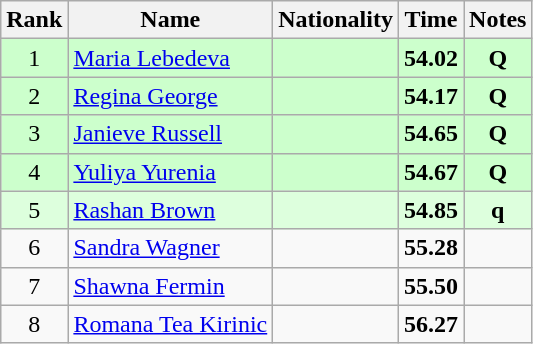<table class="wikitable sortable" style="text-align:center">
<tr>
<th>Rank</th>
<th>Name</th>
<th>Nationality</th>
<th>Time</th>
<th>Notes</th>
</tr>
<tr bgcolor=ccffcc>
<td>1</td>
<td align=left><a href='#'>Maria Lebedeva</a></td>
<td align=left></td>
<td><strong>54.02</strong></td>
<td><strong>Q</strong></td>
</tr>
<tr bgcolor=ccffcc>
<td>2</td>
<td align=left><a href='#'>Regina George</a></td>
<td align=left></td>
<td><strong>54.17</strong></td>
<td><strong>Q</strong></td>
</tr>
<tr bgcolor=ccffcc>
<td>3</td>
<td align=left><a href='#'>Janieve Russell</a></td>
<td align=left></td>
<td><strong>54.65</strong></td>
<td><strong>Q</strong></td>
</tr>
<tr bgcolor=ccffcc>
<td>4</td>
<td align=left><a href='#'>Yuliya Yurenia</a></td>
<td align=left></td>
<td><strong>54.67</strong></td>
<td><strong>Q</strong></td>
</tr>
<tr bgcolor=ddffdd>
<td>5</td>
<td align=left><a href='#'>Rashan Brown</a></td>
<td align=left></td>
<td><strong>54.85</strong></td>
<td><strong>q</strong></td>
</tr>
<tr>
<td>6</td>
<td align=left><a href='#'>Sandra Wagner</a></td>
<td align=left></td>
<td><strong>55.28</strong></td>
<td></td>
</tr>
<tr>
<td>7</td>
<td align=left><a href='#'>Shawna Fermin</a></td>
<td align=left></td>
<td><strong>55.50</strong></td>
<td></td>
</tr>
<tr>
<td>8</td>
<td align=left><a href='#'>Romana Tea Kirinic</a></td>
<td align=left></td>
<td><strong>56.27</strong></td>
<td></td>
</tr>
</table>
